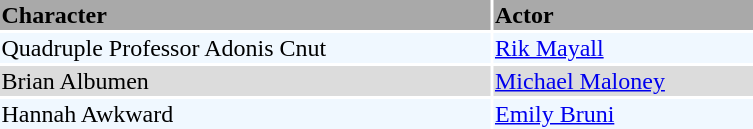<table style="width:40%" border="0">
<tr>
<td style="background:darkgray"><strong>Character</strong></td>
<td style="background:darkgray"><strong>Actor</strong></td>
</tr>
<tr>
<td style="background:aliceblue">Quadruple Professor Adonis Cnut</td>
<td style="background:aliceblue"><a href='#'>Rik Mayall</a></td>
</tr>
<tr>
<td style="background:gainsboro">Brian Albumen</td>
<td style="background:gainsboro"><a href='#'>Michael Maloney</a></td>
</tr>
<tr>
<td style="background:aliceblue">Hannah Awkward</td>
<td style="background:aliceblue"><a href='#'>Emily Bruni</a></td>
</tr>
</table>
